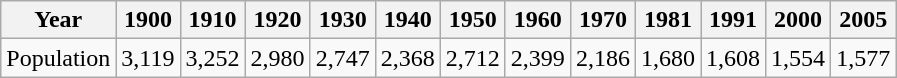<table class="wikitable">
<tr>
<th>Year</th>
<th>1900</th>
<th>1910</th>
<th>1920</th>
<th>1930</th>
<th>1940</th>
<th>1950</th>
<th>1960</th>
<th>1970</th>
<th>1981</th>
<th>1991</th>
<th>2000</th>
<th>2005</th>
</tr>
<tr>
<td>Population</td>
<td>3,119</td>
<td>3,252</td>
<td>2,980</td>
<td>2,747</td>
<td>2,368</td>
<td>2,712</td>
<td>2,399</td>
<td>2,186</td>
<td>1,680</td>
<td>1,608</td>
<td>1,554</td>
<td>1,577</td>
</tr>
</table>
